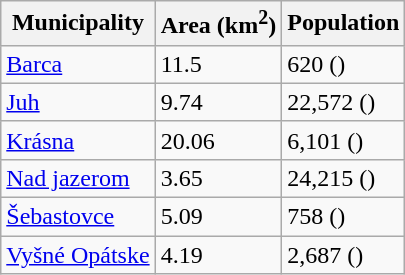<table class="wikitable sortable">
<tr>
<th>Municipality</th>
<th>Area (km<sup>2</sup>)</th>
<th>Population</th>
</tr>
<tr>
<td><a href='#'>Barca</a></td>
<td>11.5</td>
<td>620 ()</td>
</tr>
<tr>
<td><a href='#'>Juh</a></td>
<td>9.74</td>
<td>22,572 ()</td>
</tr>
<tr>
<td><a href='#'>Krásna</a></td>
<td>20.06</td>
<td>6,101 ()</td>
</tr>
<tr>
<td><a href='#'>Nad jazerom</a></td>
<td>3.65</td>
<td>24,215 ()</td>
</tr>
<tr>
<td><a href='#'>Šebastovce</a></td>
<td>5.09</td>
<td>758 ()</td>
</tr>
<tr>
<td><a href='#'>Vyšné Opátske</a></td>
<td>4.19</td>
<td>2,687 ()</td>
</tr>
</table>
